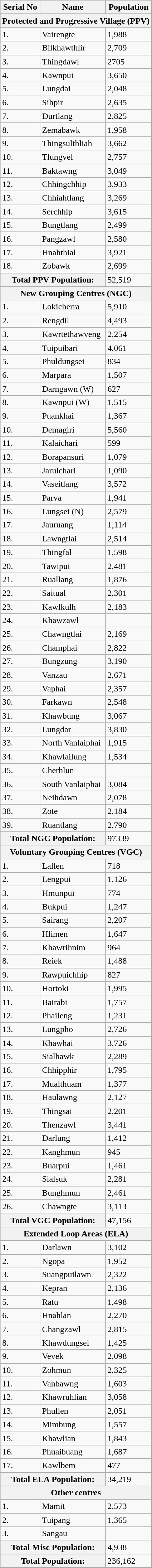<table class="wikitable sortable">
<tr>
<th>Serial No</th>
<th>Name</th>
<th>Population</th>
</tr>
<tr>
<th colspan=3>Protected and Progressive Village (PPV)</th>
</tr>
<tr>
<td>1.</td>
<td>Vairengte</td>
<td>1,988</td>
</tr>
<tr>
<td>2.</td>
<td>Bilkhawthlir</td>
<td>2,709</td>
</tr>
<tr>
<td>3.</td>
<td>Thingdawl</td>
<td>2705</td>
</tr>
<tr>
<td>4.</td>
<td>Kawnpui</td>
<td>3,650</td>
</tr>
<tr>
<td>5.</td>
<td>Lungdai</td>
<td>2,048</td>
</tr>
<tr>
<td>6.</td>
<td>Sihpir</td>
<td>2,635</td>
</tr>
<tr>
<td>7.</td>
<td>Durtlang</td>
<td>2,825</td>
</tr>
<tr>
<td>8.</td>
<td>Zemabawk</td>
<td>1,958</td>
</tr>
<tr>
<td>9.</td>
<td>Thingsulthliah</td>
<td>3,662</td>
</tr>
<tr>
<td>10.</td>
<td>Tlungvel</td>
<td>2,757</td>
</tr>
<tr>
<td>11.</td>
<td>Baktawng</td>
<td>3,049</td>
</tr>
<tr>
<td>12.</td>
<td>Chhingchhip</td>
<td>3,933</td>
</tr>
<tr>
<td>13.</td>
<td>Chhiahtlang</td>
<td>3,269</td>
</tr>
<tr>
<td>14.</td>
<td>Serchhip</td>
<td>3,615</td>
</tr>
<tr>
<td>15.</td>
<td>Bungtlang</td>
<td>2,499</td>
</tr>
<tr>
<td>16.</td>
<td>Pangzawl</td>
<td>2,580</td>
</tr>
<tr>
<td>17.</td>
<td>Hnahthial</td>
<td>3,921</td>
</tr>
<tr>
<td>18.</td>
<td>Zobawk</td>
<td>2,699</td>
</tr>
<tr>
<th colspan=2><strong>Total PPV Population:</strong></th>
<td>52,519</td>
</tr>
<tr>
<th colspan=3>New Grouping Centres (NGC)</th>
</tr>
<tr>
<td>1.</td>
<td>Lokicherra</td>
<td>5,910</td>
</tr>
<tr>
<td>2.</td>
<td>Rengdil</td>
<td>4,493</td>
</tr>
<tr>
<td>3.</td>
<td>Kawrtethawveng</td>
<td>2,254</td>
</tr>
<tr>
<td>4.</td>
<td>Tuipuibari</td>
<td>4,061</td>
</tr>
<tr>
<td>5.</td>
<td>Phuldungsei</td>
<td>834</td>
</tr>
<tr>
<td>6.</td>
<td>Marpara</td>
<td>1,507</td>
</tr>
<tr>
<td>7.</td>
<td>Darngawn (W)</td>
<td>627</td>
</tr>
<tr>
<td>8.</td>
<td>Kawnpui (W)</td>
<td>1,515</td>
</tr>
<tr>
<td>9.</td>
<td>Puankhai</td>
<td>1,367</td>
</tr>
<tr>
<td>10.</td>
<td>Demagiri</td>
<td>5,560</td>
</tr>
<tr>
<td>11.</td>
<td>Kalaichari</td>
<td>599</td>
</tr>
<tr>
<td>12.</td>
<td>Borapansuri</td>
<td>1,079</td>
</tr>
<tr>
<td>13.</td>
<td>Jarulchari</td>
<td>1,090</td>
</tr>
<tr>
<td>14.</td>
<td>Vaseitlang</td>
<td>3,572</td>
</tr>
<tr>
<td>15.</td>
<td>Parva</td>
<td>1,941</td>
</tr>
<tr>
<td>16.</td>
<td>Lungsei (N)</td>
<td>2,579</td>
</tr>
<tr>
<td>17.</td>
<td>Jauruang</td>
<td>1,114</td>
</tr>
<tr>
<td>18.</td>
<td>Lawngtlai</td>
<td>2,514</td>
</tr>
<tr>
<td>19.</td>
<td>Thingfal</td>
<td>1,598</td>
</tr>
<tr>
<td>20.</td>
<td>Tawipui</td>
<td>2,481</td>
</tr>
<tr>
<td>21.</td>
<td>Ruallang</td>
<td>1,876</td>
</tr>
<tr>
<td>22.</td>
<td>Saitual</td>
<td>2,301</td>
</tr>
<tr>
<td>23.</td>
<td>Kawlkulh</td>
<td>2,183</td>
</tr>
<tr>
<td>24.</td>
<td>Khawzawl</td>
<td></td>
</tr>
<tr>
<td>25.</td>
<td>Chawngtlai</td>
<td>2,169</td>
</tr>
<tr>
<td>26.</td>
<td>Champhai</td>
<td>2,822</td>
</tr>
<tr>
<td>27.</td>
<td>Bungzung</td>
<td>3,190</td>
</tr>
<tr>
<td>28.</td>
<td>Vanzau</td>
<td>2,671</td>
</tr>
<tr>
<td>29.</td>
<td>Vaphai</td>
<td>2,357</td>
</tr>
<tr>
<td>30.</td>
<td>Farkawn</td>
<td>2,548</td>
</tr>
<tr>
<td>31.</td>
<td>Khawbung</td>
<td>3,067</td>
</tr>
<tr>
<td>32.</td>
<td>Lungdar</td>
<td>3,830</td>
</tr>
<tr>
<td>33.</td>
<td>North Vanlaiphai</td>
<td>1,915</td>
</tr>
<tr>
<td>34.</td>
<td>Khawlailung</td>
<td>1,534</td>
</tr>
<tr>
<td>35.</td>
<td>Cherhlun</td>
<td></td>
</tr>
<tr>
<td>36.</td>
<td>South Vanlaiphai</td>
<td>3,084</td>
</tr>
<tr>
<td>37.</td>
<td>Neihdawn</td>
<td>2,078</td>
</tr>
<tr>
<td>38.</td>
<td>Zote</td>
<td>2,184</td>
</tr>
<tr>
<td>39.</td>
<td>Ruantlang</td>
<td>2,790</td>
</tr>
<tr>
<th colspan=2><strong>Total NGC Population:</strong></th>
<td>97339</td>
</tr>
<tr>
<th colspan=3>Voluntary Grouping Centres (VGC)</th>
</tr>
<tr>
<td>1.</td>
<td>Lallen</td>
<td>718</td>
</tr>
<tr>
<td>2.</td>
<td>Lengpui</td>
<td>1,126</td>
</tr>
<tr>
<td>3.</td>
<td>Hmunpui</td>
<td>774</td>
</tr>
<tr>
<td>4.</td>
<td>Bukpui</td>
<td>1,247</td>
</tr>
<tr>
<td>5.</td>
<td>Sairang</td>
<td>2,207</td>
</tr>
<tr>
<td>6.</td>
<td>Hlimen</td>
<td>1,647</td>
</tr>
<tr>
<td>7.</td>
<td>Khawrihnim</td>
<td>964</td>
</tr>
<tr>
<td>8.</td>
<td>Reiek</td>
<td>1,488</td>
</tr>
<tr>
<td>9.</td>
<td>Rawpuichhip</td>
<td>827</td>
</tr>
<tr>
<td>10.</td>
<td>Hortoki</td>
<td>1,995</td>
</tr>
<tr>
<td>11.</td>
<td>Bairabi</td>
<td>1,757</td>
</tr>
<tr>
<td>12.</td>
<td>Phaileng</td>
<td>1,231</td>
</tr>
<tr>
<td>13.</td>
<td>Lungpho</td>
<td>2,726</td>
</tr>
<tr>
<td>14.</td>
<td>Khawhai</td>
<td>3,726</td>
</tr>
<tr>
<td>15.</td>
<td>Sialhawk</td>
<td>2,289</td>
</tr>
<tr>
<td>16.</td>
<td>Chhipphir</td>
<td>1,795</td>
</tr>
<tr>
<td>17.</td>
<td>Mualthuam</td>
<td>1,377</td>
</tr>
<tr>
<td>18.</td>
<td>Haulawng</td>
<td>2,127</td>
</tr>
<tr>
<td>19.</td>
<td>Thingsai</td>
<td>2,201</td>
</tr>
<tr>
<td>20.</td>
<td>Thenzawl</td>
<td>3,441</td>
</tr>
<tr>
<td>21.</td>
<td>Darlung</td>
<td>1,412</td>
</tr>
<tr>
<td>22.</td>
<td>Kanghmun</td>
<td>945</td>
</tr>
<tr>
<td>23.</td>
<td>Buarpui</td>
<td>1,461</td>
</tr>
<tr>
<td>24.</td>
<td>Sialsuk</td>
<td>2,281</td>
</tr>
<tr>
<td>25.</td>
<td>Bunghmun</td>
<td>2,461</td>
</tr>
<tr>
<td>26.</td>
<td>Chawngte</td>
<td>3,113</td>
</tr>
<tr>
<th colspan=2><strong>Total VGC Population:</strong></th>
<td>47,156</td>
</tr>
<tr>
<th colspan=3>Extended Loop Areas (ELA)</th>
</tr>
<tr>
<td>1.</td>
<td>Darlawn</td>
<td>3,102</td>
</tr>
<tr>
<td>2.</td>
<td>Ngopa</td>
<td>1,952</td>
</tr>
<tr>
<td>3.</td>
<td>Suangpuilawn</td>
<td>2,322</td>
</tr>
<tr>
<td>4.</td>
<td>Kepran</td>
<td>2,136</td>
</tr>
<tr>
<td>5.</td>
<td>Ratu</td>
<td>1,498</td>
</tr>
<tr>
<td>6.</td>
<td>Hnahlan</td>
<td>2,270</td>
</tr>
<tr>
<td>7.</td>
<td>Changzawl</td>
<td>2,815</td>
</tr>
<tr>
<td>8.</td>
<td>Khawdungsei</td>
<td>1,425</td>
</tr>
<tr>
<td>9.</td>
<td>Vevek</td>
<td>2,098</td>
</tr>
<tr>
<td>10.</td>
<td>Zohmun</td>
<td>2,325</td>
</tr>
<tr>
<td>11.</td>
<td>Vanbawng</td>
<td>1,603</td>
</tr>
<tr>
<td>12.</td>
<td>Khawruhlian</td>
<td>3,058</td>
</tr>
<tr>
<td>13.</td>
<td>Phullen</td>
<td>2,051</td>
</tr>
<tr>
<td>14.</td>
<td>Mimbung</td>
<td>1,557</td>
</tr>
<tr>
<td>15.</td>
<td>Khawlian</td>
<td>1,843</td>
</tr>
<tr>
<td>16.</td>
<td>Phuaibuang</td>
<td>1,687</td>
</tr>
<tr>
<td>17.</td>
<td>Kawlbem</td>
<td>477</td>
</tr>
<tr>
<th colspan=2><strong>Total ELA Population:</strong></th>
<td>34,219</td>
</tr>
<tr>
<th colspan=3>Other centres</th>
</tr>
<tr>
<td>1.</td>
<td>Mamit</td>
<td>2,573</td>
</tr>
<tr>
<td>2.</td>
<td>Tuipang</td>
<td>1,365</td>
</tr>
<tr>
<td>3.</td>
<td>Sangau</td>
<td></td>
</tr>
<tr>
<th colspan=2><strong>Total Misc Population:</strong></th>
<td>4,938</td>
</tr>
<tr>
<th colspan=2><strong>Total Population:</strong></th>
<td>236,162</td>
</tr>
</table>
